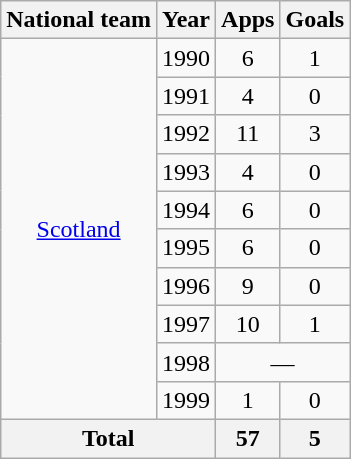<table class="wikitable" style="text-align:center">
<tr>
<th>National team</th>
<th>Year</th>
<th>Apps</th>
<th>Goals</th>
</tr>
<tr>
<td rowspan="10"><a href='#'>Scotland</a></td>
<td>1990</td>
<td>6</td>
<td>1</td>
</tr>
<tr>
<td>1991</td>
<td>4</td>
<td>0</td>
</tr>
<tr>
<td>1992</td>
<td>11</td>
<td>3</td>
</tr>
<tr>
<td>1993</td>
<td>4</td>
<td>0</td>
</tr>
<tr>
<td>1994</td>
<td>6</td>
<td>0</td>
</tr>
<tr>
<td>1995</td>
<td>6</td>
<td>0</td>
</tr>
<tr>
<td>1996</td>
<td>9</td>
<td>0</td>
</tr>
<tr>
<td>1997</td>
<td>10</td>
<td>1</td>
</tr>
<tr>
<td>1998</td>
<td colspan="2">—</td>
</tr>
<tr>
<td>1999</td>
<td>1</td>
<td>0</td>
</tr>
<tr>
<th colspan="2">Total</th>
<th>57</th>
<th>5</th>
</tr>
</table>
